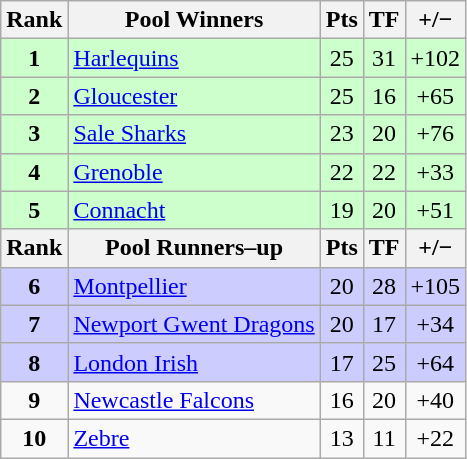<table class="wikitable" style="text-align: center;">
<tr>
<th>Rank</th>
<th>Pool Winners</th>
<th>Pts</th>
<th>TF</th>
<th>+/−</th>
</tr>
<tr bgcolor="#ccffcc">
<td><strong>1</strong></td>
<td align=left> <a href='#'>Harlequins</a></td>
<td>25</td>
<td>31</td>
<td>+102</td>
</tr>
<tr bgcolor="#ccffcc">
<td><strong>2</strong></td>
<td align=left> <a href='#'>Gloucester</a></td>
<td>25</td>
<td>16</td>
<td>+65</td>
</tr>
<tr bgcolor="#ccffcc">
<td><strong>3</strong></td>
<td align=left> <a href='#'>Sale Sharks</a></td>
<td>23</td>
<td>20</td>
<td>+76</td>
</tr>
<tr bgcolor="#ccffcc">
<td><strong>4</strong></td>
<td align=left> <a href='#'>Grenoble</a></td>
<td>22</td>
<td>22</td>
<td>+33</td>
</tr>
<tr bgcolor="#ccffcc">
<td><strong>5</strong></td>
<td align=left> <a href='#'>Connacht</a></td>
<td>19</td>
<td>20</td>
<td>+51</td>
</tr>
<tr>
<th>Rank</th>
<th>Pool Runners–up</th>
<th>Pts</th>
<th>TF</th>
<th>+/−</th>
</tr>
<tr bgcolor="#ccccff">
<td><strong>6</strong></td>
<td align=left> <a href='#'>Montpellier</a></td>
<td>20</td>
<td>28</td>
<td>+105</td>
</tr>
<tr bgcolor="#ccccff">
<td><strong>7</strong></td>
<td align=left> <a href='#'>Newport Gwent Dragons</a></td>
<td>20</td>
<td>17</td>
<td>+34</td>
</tr>
<tr bgcolor="#ccccff">
<td><strong>8</strong></td>
<td align=left> <a href='#'>London Irish</a></td>
<td>17</td>
<td>25</td>
<td>+64</td>
</tr>
<tr>
<td><strong>9</strong></td>
<td align=left> <a href='#'>Newcastle Falcons</a></td>
<td>16</td>
<td>20</td>
<td>+40</td>
</tr>
<tr>
<td><strong>10</strong></td>
<td align=left> <a href='#'>Zebre</a></td>
<td>13</td>
<td>11</td>
<td>+22</td>
</tr>
</table>
